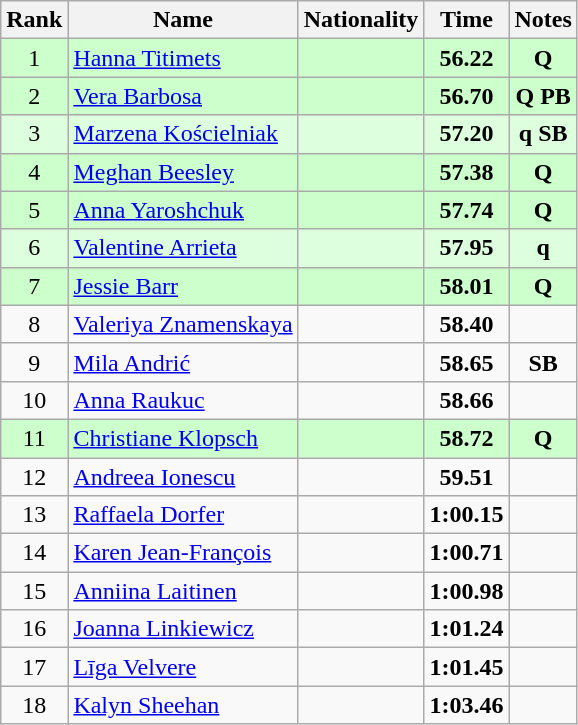<table class="wikitable sortable" style="text-align:center">
<tr>
<th>Rank</th>
<th>Name</th>
<th>Nationality</th>
<th>Time</th>
<th>Notes</th>
</tr>
<tr bgcolor=ccffcc>
<td>1</td>
<td align=left><a href='#'>Hanna Titimets</a></td>
<td align=left></td>
<td><strong>56.22</strong></td>
<td><strong>Q</strong></td>
</tr>
<tr bgcolor=ccffcc>
<td>2</td>
<td align=left><a href='#'>Vera Barbosa</a></td>
<td align=left></td>
<td><strong>56.70</strong></td>
<td><strong>Q PB</strong></td>
</tr>
<tr bgcolor=ddffdd>
<td>3</td>
<td align=left><a href='#'>Marzena Kościelniak</a></td>
<td align=left></td>
<td><strong>57.20</strong></td>
<td><strong>q SB</strong></td>
</tr>
<tr bgcolor=ccffcc>
<td>4</td>
<td align=left><a href='#'>Meghan Beesley</a></td>
<td align=left></td>
<td><strong>57.38</strong></td>
<td><strong>Q</strong></td>
</tr>
<tr bgcolor=ccffcc>
<td>5</td>
<td align=left><a href='#'>Anna Yaroshchuk</a></td>
<td align=left></td>
<td><strong>57.74</strong></td>
<td><strong>Q</strong></td>
</tr>
<tr bgcolor=ddffdd>
<td>6</td>
<td align=left><a href='#'>Valentine Arrieta</a></td>
<td align=left></td>
<td><strong>57.95</strong></td>
<td><strong>q</strong></td>
</tr>
<tr bgcolor=ccffcc>
<td>7</td>
<td align=left><a href='#'>Jessie Barr</a></td>
<td align=left></td>
<td><strong>58.01</strong></td>
<td><strong>Q</strong></td>
</tr>
<tr>
<td>8</td>
<td align=left><a href='#'>Valeriya Znamenskaya</a></td>
<td align=left></td>
<td><strong>58.40</strong></td>
<td></td>
</tr>
<tr>
<td>9</td>
<td align=left><a href='#'>Mila Andrić</a></td>
<td align=left></td>
<td><strong>58.65</strong></td>
<td><strong>SB</strong></td>
</tr>
<tr>
<td>10</td>
<td align=left><a href='#'>Anna Raukuc</a></td>
<td align=left></td>
<td><strong>58.66</strong></td>
<td></td>
</tr>
<tr bgcolor=ccffcc>
<td>11</td>
<td align=left><a href='#'>Christiane Klopsch</a></td>
<td align=left></td>
<td><strong>58.72</strong></td>
<td><strong>Q</strong></td>
</tr>
<tr>
<td>12</td>
<td align=left><a href='#'>Andreea Ionescu</a></td>
<td align=left></td>
<td><strong>59.51</strong></td>
<td></td>
</tr>
<tr>
<td>13</td>
<td align=left><a href='#'>Raffaela Dorfer</a></td>
<td align=left></td>
<td><strong>1:00.15</strong></td>
<td></td>
</tr>
<tr>
<td>14</td>
<td align=left><a href='#'>Karen Jean-François</a></td>
<td align=left></td>
<td><strong>1:00.71</strong></td>
<td></td>
</tr>
<tr>
<td>15</td>
<td align=left><a href='#'>Anniina Laitinen</a></td>
<td align=left></td>
<td><strong>1:00.98</strong></td>
<td></td>
</tr>
<tr>
<td>16</td>
<td align=left><a href='#'>Joanna Linkiewicz</a></td>
<td align=left></td>
<td><strong>1:01.24</strong></td>
<td></td>
</tr>
<tr>
<td>17</td>
<td align=left><a href='#'>Līga Velvere</a></td>
<td align=left></td>
<td><strong>1:01.45</strong></td>
<td></td>
</tr>
<tr>
<td>18</td>
<td align=left><a href='#'>Kalyn Sheehan</a></td>
<td align=left></td>
<td><strong>1:03.46</strong></td>
<td></td>
</tr>
</table>
